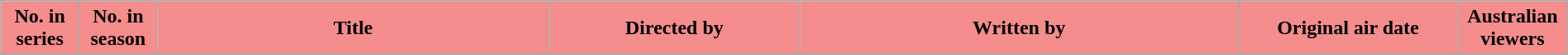<table class="wikitable plainrowheaders" style="margin: auto; width: 100%">
<tr>
<th ! style="background-color:#F48D8B; color: #000; text-align: center;" width=5%>No. in<br>series</th>
<th ! style="background-color:#F48D8B; color: #000; text-align: center;" width=5%>No. in<br>season</th>
<th ! style="background-color:#F48D8B; color: #000; text-align: center;" width=25%>Title</th>
<th ! style="background-color:#F48D8B; color: #000; text-align: center;" width=16%>Directed by</th>
<th ! style="background-color:#F48D8B; color: #000; text-align: center;" width=28%>Written by</th>
<th ! style="background-color:#F48D8B; color: #000; text-align: center;" width=14%>Original air date</th>
<th ! style="background-color:#F48D8B; color: #000; text-align: center;" width=7%>Australian viewers</th>
</tr>
<tr>
</tr>
</table>
